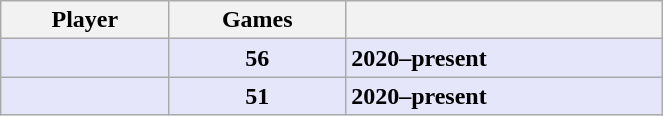<table class="wikitable sortable" width=35%>
<tr>
<th>Player</th>
<th>Games</th>
<th></th>
</tr>
<tr style=background:#E6E6FA>
<td><strong></strong></td>
<td align=center><strong>56</strong></td>
<td><strong>2020–present</strong></td>
</tr>
<tr style=background:#E6E6FA>
<td><strong></strong></td>
<td align=center><strong>51</strong></td>
<td><strong>2020–present</strong></td>
</tr>
</table>
